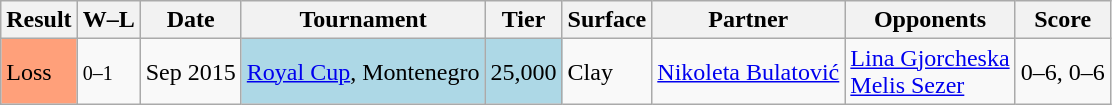<table class="sortable wikitable">
<tr>
<th>Result</th>
<th class="unsortable">W–L</th>
<th>Date</th>
<th>Tournament</th>
<th>Tier</th>
<th>Surface</th>
<th>Partner</th>
<th>Opponents</th>
<th class="unsortable">Score</th>
</tr>
<tr>
<td style="background:#ffa07a;">Loss</td>
<td><small>0–1</small></td>
<td>Sep 2015</td>
<td style="background:lightblue;"><a href='#'>Royal Cup</a>, Montenegro</td>
<td style="background:lightblue;">25,000</td>
<td>Clay</td>
<td> <a href='#'>Nikoleta Bulatović</a></td>
<td> <a href='#'>Lina Gjorcheska</a> <br>  <a href='#'>Melis Sezer</a></td>
<td>0–6, 0–6</td>
</tr>
</table>
